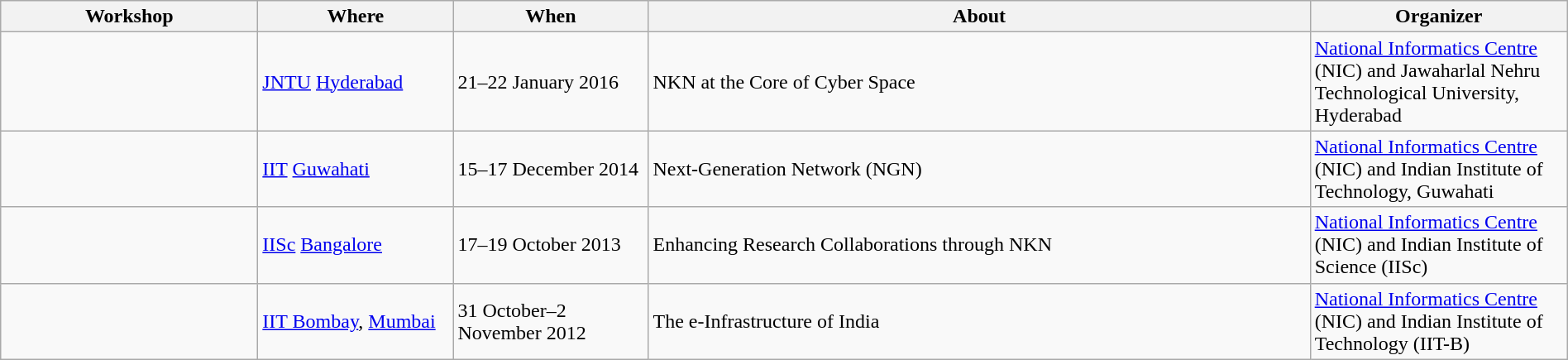<table style="width:100%" class="wikitable">
<tr>
<th style="width:200px;">Workshop</th>
<th style="width:150px;">Where</th>
<th style="width:150px;">When</th>
<th>About</th>
<th style="width:200px;">Organizer</th>
</tr>
<tr>
<td></td>
<td><a href='#'>JNTU</a> <a href='#'>Hyderabad</a></td>
<td>21–22 January 2016</td>
<td>NKN at the Core of Cyber Space</td>
<td><a href='#'>National Informatics Centre</a> (NIC) and Jawaharlal Nehru Technological University, Hyderabad</td>
</tr>
<tr>
<td></td>
<td><a href='#'>IIT</a> <a href='#'>Guwahati</a></td>
<td>15–17 December 2014</td>
<td>Next-Generation Network (NGN)</td>
<td><a href='#'>National Informatics Centre</a> (NIC) and Indian Institute of Technology, Guwahati</td>
</tr>
<tr>
<td></td>
<td><a href='#'>IISc</a> <a href='#'>Bangalore</a></td>
<td>17–19 October 2013</td>
<td>Enhancing Research Collaborations through NKN</td>
<td><a href='#'>National Informatics Centre</a> (NIC) and Indian Institute of Science (IISc)</td>
</tr>
<tr>
<td></td>
<td><a href='#'>IIT Bombay</a>, <a href='#'>Mumbai</a></td>
<td>31 October–2 November 2012</td>
<td>The e-Infrastructure of India</td>
<td><a href='#'>National Informatics Centre</a> (NIC) and Indian Institute of Technology (IIT-B)</td>
</tr>
</table>
